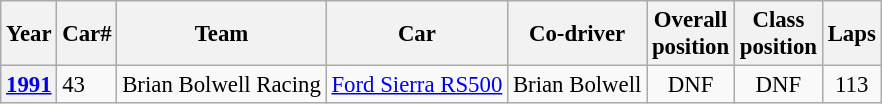<table class="wikitable" style="font-size: 95%;">
<tr>
<th>Year</th>
<th>Car#</th>
<th>Team</th>
<th>Car</th>
<th>Co-driver</th>
<th>Overall<br>position</th>
<th>Class<br>position</th>
<th>Laps</th>
</tr>
<tr>
<th><a href='#'>1991</a></th>
<td>43</td>
<td>Brian Bolwell Racing</td>
<td><a href='#'>Ford Sierra RS500</a></td>
<td> Brian Bolwell</td>
<td align="center">DNF</td>
<td align="center">DNF</td>
<td align="center">113</td>
</tr>
</table>
